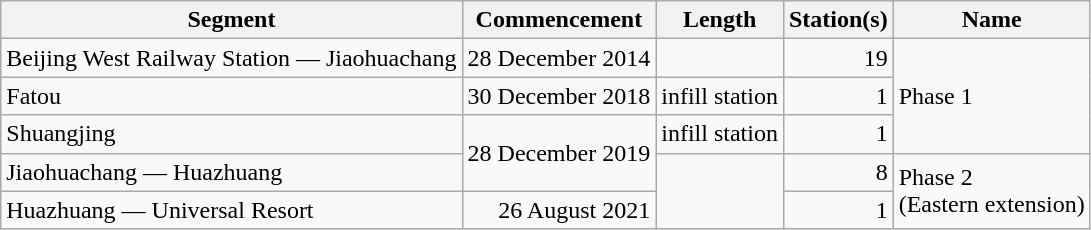<table class="wikitable" style="border-collapse: collapse; text-align: right;">
<tr>
<th>Segment</th>
<th>Commencement</th>
<th>Length</th>
<th>Station(s)</th>
<th>Name</th>
</tr>
<tr>
<td style="text-align: left;">Beijing West Railway Station — Jiaohuachang</td>
<td>28 December 2014</td>
<td></td>
<td>19</td>
<td rowspan="3" style="text-align: left;">Phase 1</td>
</tr>
<tr>
<td style="text-align: left;">Fatou</td>
<td>30 December 2018</td>
<td>infill station</td>
<td>1</td>
</tr>
<tr>
<td style="text-align: left;">Shuangjing</td>
<td rowspan="2">28 December 2019</td>
<td>infill station</td>
<td>1</td>
</tr>
<tr>
<td style="text-align: left;">Jiaohuachang — Huazhuang</td>
<td rowspan="2"></td>
<td>8</td>
<td rowspan="2" style="text-align: left;">Phase 2 <br>(Eastern extension)</td>
</tr>
<tr>
<td style="text-align: left;">Huazhuang — Universal Resort</td>
<td>26 August 2021</td>
<td>1</td>
</tr>
</table>
